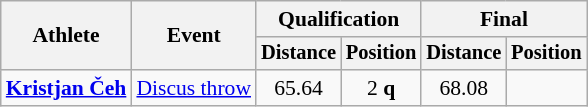<table class=wikitable style=font-size:90%>
<tr>
<th rowspan=2>Athlete</th>
<th rowspan=2>Event</th>
<th colspan=2>Qualification</th>
<th colspan=2>Final</th>
</tr>
<tr style=font-size:95%>
<th>Distance</th>
<th>Position</th>
<th>Distance</th>
<th>Position</th>
</tr>
<tr align=center>
<td align=left><strong><a href='#'>Kristjan Čeh</a></strong></td>
<td align=left><a href='#'>Discus throw</a></td>
<td>65.64</td>
<td>2 <strong>q</strong></td>
<td>68.08</td>
<td></td>
</tr>
</table>
